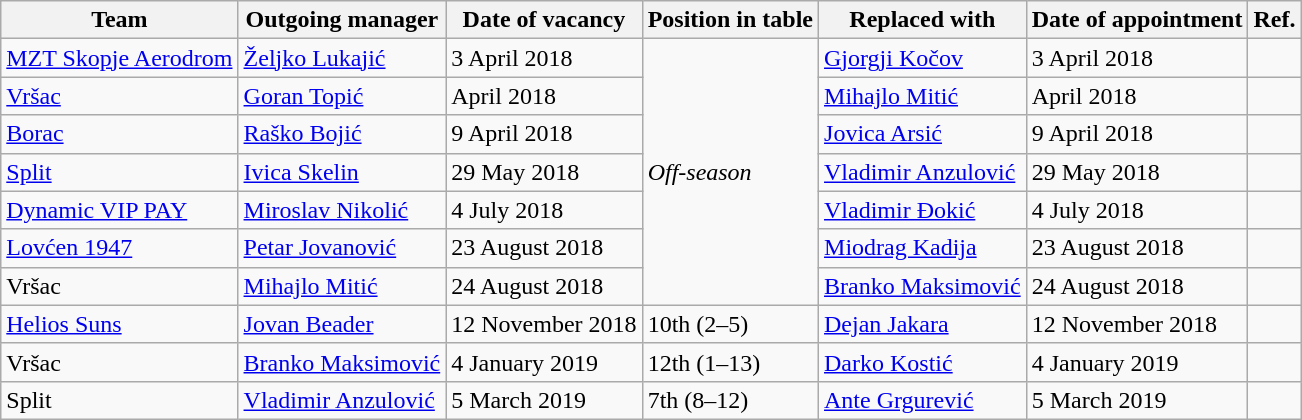<table class="wikitable sortable">
<tr>
<th>Team</th>
<th>Outgoing manager</th>
<th>Date of vacancy</th>
<th>Position in table</th>
<th>Replaced with</th>
<th>Date of appointment</th>
<th>Ref.</th>
</tr>
<tr>
<td><a href='#'>MZT Skopje Aerodrom</a></td>
<td> <a href='#'>Željko Lukajić</a></td>
<td>3 April 2018</td>
<td rowspan=7><em>Off-season</em></td>
<td> <a href='#'>Gjorgji Kočov</a></td>
<td>3 April 2018</td>
<td></td>
</tr>
<tr>
<td><a href='#'>Vršac</a></td>
<td> <a href='#'>Goran Topić</a></td>
<td>April 2018</td>
<td> <a href='#'>Mihajlo Mitić</a></td>
<td>April 2018</td>
<td></td>
</tr>
<tr>
<td><a href='#'>Borac</a></td>
<td> <a href='#'>Raško Bojić</a></td>
<td>9 April 2018</td>
<td> <a href='#'>Jovica Arsić</a></td>
<td>9 April 2018</td>
<td></td>
</tr>
<tr>
<td><a href='#'>Split</a></td>
<td> <a href='#'>Ivica Skelin</a></td>
<td>29 May 2018</td>
<td> <a href='#'>Vladimir Anzulović</a></td>
<td>29 May 2018</td>
<td></td>
</tr>
<tr>
<td><a href='#'>Dynamic VIP PAY</a></td>
<td> <a href='#'>Miroslav Nikolić</a></td>
<td>4 July 2018</td>
<td> <a href='#'>Vladimir Đokić</a></td>
<td>4 July 2018</td>
<td></td>
</tr>
<tr>
<td><a href='#'>Lovćen 1947</a></td>
<td> <a href='#'>Petar Jovanović</a></td>
<td>23 August 2018</td>
<td> <a href='#'>Miodrag Kadija</a></td>
<td>23 August 2018</td>
<td></td>
</tr>
<tr>
<td>Vršac</td>
<td> <a href='#'>Mihajlo Mitić</a></td>
<td>24 August 2018</td>
<td> <a href='#'>Branko Maksimović</a></td>
<td>24 August 2018</td>
<td></td>
</tr>
<tr>
<td><a href='#'>Helios Suns</a></td>
<td> <a href='#'>Jovan Beader</a></td>
<td>12 November 2018</td>
<td>10th (2–5)</td>
<td> <a href='#'>Dejan Jakara</a></td>
<td>12 November 2018</td>
<td></td>
</tr>
<tr>
<td>Vršac</td>
<td> <a href='#'>Branko Maksimović</a></td>
<td>4 January 2019</td>
<td>12th (1–13)</td>
<td> <a href='#'>Darko Kostić</a></td>
<td>4 January 2019</td>
<td></td>
</tr>
<tr>
<td>Split</td>
<td> <a href='#'>Vladimir Anzulović</a></td>
<td>5 March 2019</td>
<td>7th (8–12)</td>
<td> <a href='#'>Ante Grgurević</a></td>
<td>5 March 2019</td>
<td></td>
</tr>
</table>
